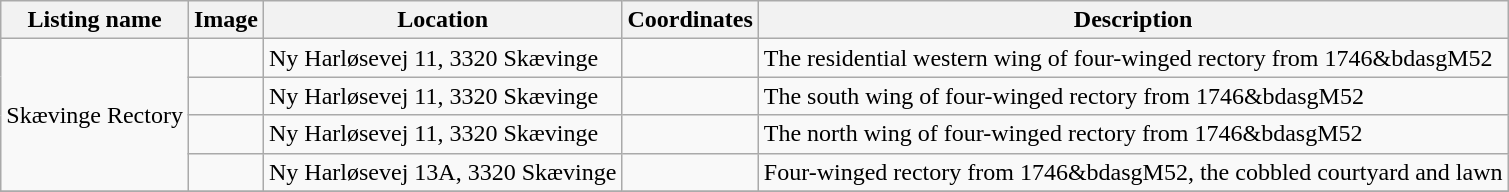<table class="wikitable sortable">
<tr>
<th>Listing name</th>
<th>Image</th>
<th>Location</th>
<th>Coordinates</th>
<th>Description</th>
</tr>
<tr>
<td rowspan="4">Skævinge Rectory</td>
<td></td>
<td>Ny Harløsevej 11, 3320 Skævinge</td>
<td></td>
<td>The residential western wing of four-winged rectory from 1746&bdasgM52</td>
</tr>
<tr>
<td></td>
<td>Ny Harløsevej 11, 3320 Skævinge</td>
<td></td>
<td>The south wing of four-winged rectory from 1746&bdasgM52</td>
</tr>
<tr>
<td></td>
<td>Ny Harløsevej 11, 3320 Skævinge</td>
<td></td>
<td>The north wing of four-winged rectory from 1746&bdasgM52</td>
</tr>
<tr>
<td></td>
<td>Ny Harløsevej 13A, 3320 Skævinge</td>
<td></td>
<td>Four-winged rectory from 1746&bdasgM52, the cobbled courtyard and lawn </td>
</tr>
<tr>
</tr>
</table>
